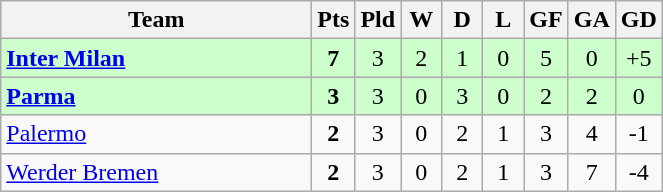<table class="wikitable" style="text-align:center;">
<tr>
<th width=200>Team</th>
<th width=20>Pts</th>
<th width=20>Pld</th>
<th width=20>W</th>
<th width=20>D</th>
<th width=20>L</th>
<th width=20>GF</th>
<th width=20>GA</th>
<th width=20>GD</th>
</tr>
<tr style="background:#ccffcc">
<td style="text-align:left"><strong> <a href='#'>Inter Milan</a></strong></td>
<td><strong>7</strong></td>
<td>3</td>
<td>2</td>
<td>1</td>
<td>0</td>
<td>5</td>
<td>0</td>
<td>+5</td>
</tr>
<tr style="background:#ccffcc">
<td style="text-align:left"><strong> <a href='#'>Parma</a></strong></td>
<td><strong>3</strong></td>
<td>3</td>
<td>0</td>
<td>3</td>
<td>0</td>
<td>2</td>
<td>2</td>
<td>0</td>
</tr>
<tr>
<td style="text-align:left"> <a href='#'>Palermo</a></td>
<td><strong>2</strong></td>
<td>3</td>
<td>0</td>
<td>2</td>
<td>1</td>
<td>3</td>
<td>4</td>
<td>-1</td>
</tr>
<tr>
<td style="text-align:left"> <a href='#'>Werder Bremen</a></td>
<td><strong>2</strong></td>
<td>3</td>
<td>0</td>
<td>2</td>
<td>1</td>
<td>3</td>
<td>7</td>
<td>-4</td>
</tr>
</table>
